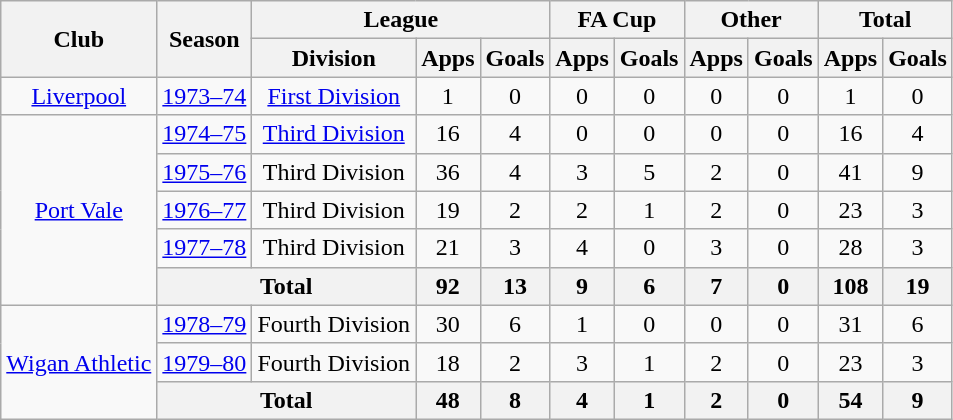<table class="wikitable" style="text-align:center">
<tr>
<th rowspan="2">Club</th>
<th rowspan="2">Season</th>
<th colspan="3">League</th>
<th colspan="2">FA Cup</th>
<th colspan="2">Other</th>
<th colspan="2">Total</th>
</tr>
<tr>
<th>Division</th>
<th>Apps</th>
<th>Goals</th>
<th>Apps</th>
<th>Goals</th>
<th>Apps</th>
<th>Goals</th>
<th>Apps</th>
<th>Goals</th>
</tr>
<tr>
<td><a href='#'>Liverpool</a></td>
<td><a href='#'>1973–74</a></td>
<td><a href='#'>First Division</a></td>
<td>1</td>
<td>0</td>
<td>0</td>
<td>0</td>
<td>0</td>
<td>0</td>
<td>1</td>
<td>0</td>
</tr>
<tr>
<td rowspan="5"><a href='#'>Port Vale</a></td>
<td><a href='#'>1974–75</a></td>
<td><a href='#'>Third Division</a></td>
<td>16</td>
<td>4</td>
<td>0</td>
<td>0</td>
<td>0</td>
<td>0</td>
<td>16</td>
<td>4</td>
</tr>
<tr>
<td><a href='#'>1975–76</a></td>
<td>Third Division</td>
<td>36</td>
<td>4</td>
<td>3</td>
<td>5</td>
<td>2</td>
<td>0</td>
<td>41</td>
<td>9</td>
</tr>
<tr>
<td><a href='#'>1976–77</a></td>
<td>Third Division</td>
<td>19</td>
<td>2</td>
<td>2</td>
<td>1</td>
<td>2</td>
<td>0</td>
<td>23</td>
<td>3</td>
</tr>
<tr>
<td><a href='#'>1977–78</a></td>
<td>Third Division</td>
<td>21</td>
<td>3</td>
<td>4</td>
<td>0</td>
<td>3</td>
<td>0</td>
<td>28</td>
<td>3</td>
</tr>
<tr>
<th colspan="2">Total</th>
<th>92</th>
<th>13</th>
<th>9</th>
<th>6</th>
<th>7</th>
<th>0</th>
<th>108</th>
<th>19</th>
</tr>
<tr>
<td rowspan="3"><a href='#'>Wigan Athletic</a></td>
<td><a href='#'>1978–79</a></td>
<td>Fourth Division</td>
<td>30</td>
<td>6</td>
<td>1</td>
<td>0</td>
<td>0</td>
<td>0</td>
<td>31</td>
<td>6</td>
</tr>
<tr>
<td><a href='#'>1979–80</a></td>
<td>Fourth Division</td>
<td>18</td>
<td>2</td>
<td>3</td>
<td>1</td>
<td>2</td>
<td>0</td>
<td>23</td>
<td>3</td>
</tr>
<tr>
<th colspan="2">Total</th>
<th>48</th>
<th>8</th>
<th>4</th>
<th>1</th>
<th>2</th>
<th>0</th>
<th>54</th>
<th>9</th>
</tr>
</table>
